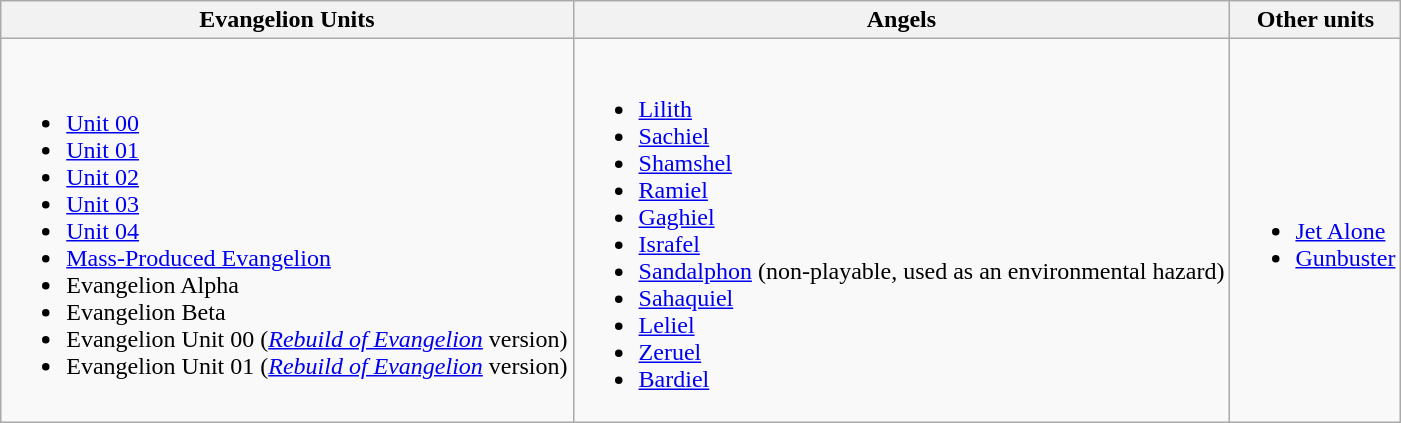<table class="wikitable">
<tr>
<th>Evangelion Units</th>
<th>Angels</th>
<th>Other units</th>
</tr>
<tr>
<td><br><ul><li><a href='#'>Unit 00</a></li><li><a href='#'>Unit 01</a></li><li><a href='#'>Unit 02</a></li><li><a href='#'>Unit 03</a></li><li><a href='#'>Unit 04</a></li><li><a href='#'>Mass-Produced Evangelion</a></li><li>Evangelion Alpha</li><li>Evangelion Beta</li><li>Evangelion Unit 00 (<em><a href='#'>Rebuild of Evangelion</a></em> version)</li><li>Evangelion Unit 01 (<em><a href='#'>Rebuild of Evangelion</a></em> version)</li></ul></td>
<td><br><ul><li><a href='#'>Lilith</a></li><li><a href='#'>Sachiel</a></li><li><a href='#'>Shamshel</a></li><li><a href='#'>Ramiel</a></li><li><a href='#'>Gaghiel</a></li><li><a href='#'>Israfel</a></li><li><a href='#'>Sandalphon</a> (non-playable, used as an environmental hazard)</li><li><a href='#'>Sahaquiel</a></li><li><a href='#'>Leliel</a></li><li><a href='#'>Zeruel</a></li><li><a href='#'>Bardiel</a></li></ul></td>
<td><br><ul><li><a href='#'>Jet Alone</a></li><li><a href='#'>Gunbuster</a></li></ul></td>
</tr>
</table>
